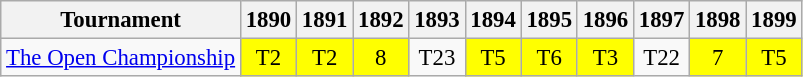<table class="wikitable" style="font-size:95%;text-align:center;">
<tr>
<th>Tournament</th>
<th>1890</th>
<th>1891</th>
<th>1892</th>
<th>1893</th>
<th>1894</th>
<th>1895</th>
<th>1896</th>
<th>1897</th>
<th>1898</th>
<th>1899</th>
</tr>
<tr>
<td align=left><a href='#'>The Open Championship</a></td>
<td style="background:yellow;">T2</td>
<td style="background:yellow;">T2</td>
<td style="background:yellow;">8</td>
<td>T23</td>
<td style="background:yellow;">T5</td>
<td style="background:yellow;">T6</td>
<td style="background:yellow;">T3</td>
<td>T22</td>
<td style="background:yellow;">7</td>
<td style="background:yellow;">T5</td>
</tr>
</table>
